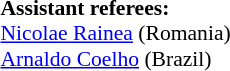<table width=50% style="font-size: 90%">
<tr>
<td><br><strong>Assistant referees:</strong>
<br><a href='#'>Nicolae Rainea</a> (Romania)
<br><a href='#'>Arnaldo Coelho</a> (Brazil)</td>
</tr>
</table>
